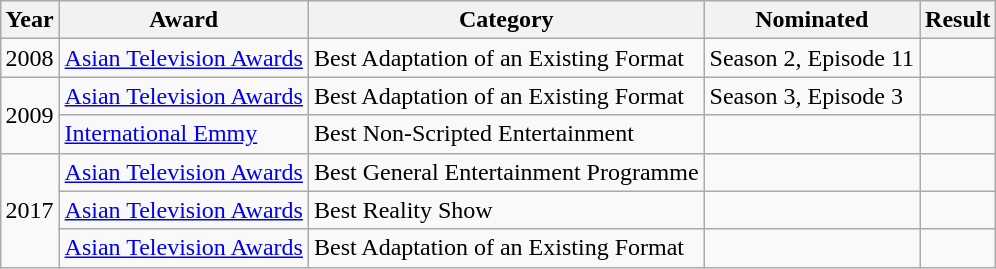<table class="wikitable" style="margin:1em auto">
<tr>
<th>Year</th>
<th>Award</th>
<th>Category</th>
<th>Nominated</th>
<th>Result</th>
</tr>
<tr>
<td>2008</td>
<td><a href='#'>Asian Television Awards</a></td>
<td>Best Adaptation of an Existing Format</td>
<td>Season 2, Episode 11</td>
<td></td>
</tr>
<tr>
<td rowspan="2">2009</td>
<td><a href='#'>Asian Television Awards</a></td>
<td>Best Adaptation of an Existing Format</td>
<td>Season 3, Episode 3</td>
<td></td>
</tr>
<tr>
<td><a href='#'>International Emmy</a></td>
<td>Best Non-Scripted Entertainment</td>
<td></td>
<td></td>
</tr>
<tr>
<td rowspan="3">2017</td>
<td><a href='#'>Asian Television Awards</a></td>
<td>Best General Entertainment Programme</td>
<td></td>
<td></td>
</tr>
<tr>
<td><a href='#'>Asian Television Awards</a></td>
<td>Best Reality Show</td>
<td></td>
<td></td>
</tr>
<tr>
<td><a href='#'>Asian Television Awards</a></td>
<td>Best Adaptation of an Existing Format</td>
<td></td>
<td></td>
</tr>
</table>
